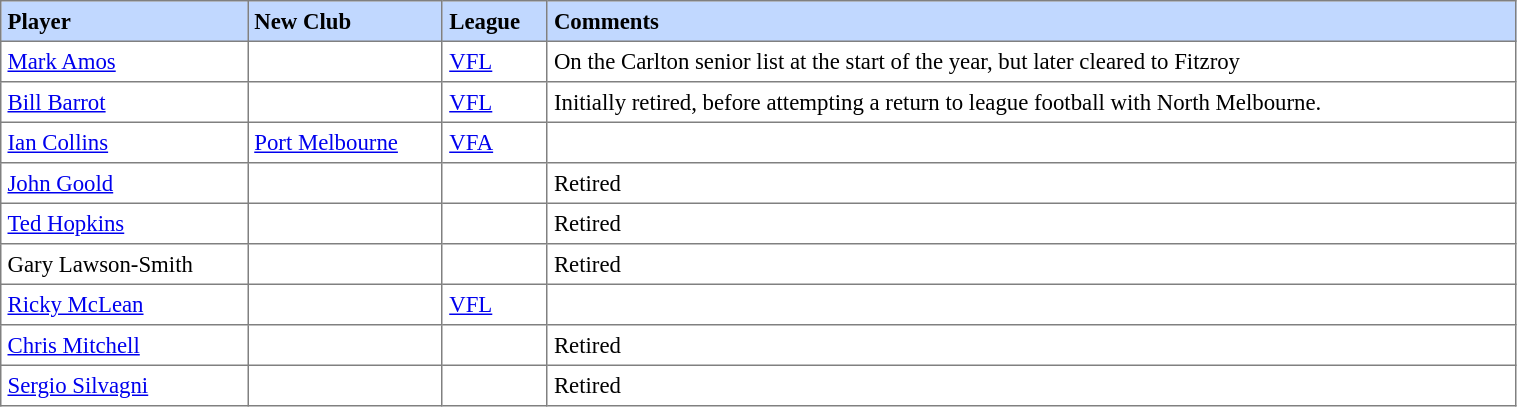<table border="1" cellpadding="4" cellspacing="0"  style="text-align:left; font-size:95%; border-collapse:collapse; width:80%;">
<tr style="background:#C1D8FF;">
<th>Player</th>
<th>New Club</th>
<th>League</th>
<th>Comments</th>
</tr>
<tr>
<td> <a href='#'>Mark Amos</a></td>
<td></td>
<td><a href='#'>VFL</a></td>
<td>On the Carlton senior list at the start of the year, but later cleared to Fitzroy</td>
</tr>
<tr>
<td> <a href='#'>Bill Barrot</a></td>
<td></td>
<td><a href='#'>VFL</a></td>
<td>Initially retired, before attempting a return to league football with North Melbourne.</td>
</tr>
<tr>
<td> <a href='#'>Ian Collins</a></td>
<td><a href='#'>Port Melbourne</a></td>
<td><a href='#'>VFA</a></td>
<td></td>
</tr>
<tr>
<td> <a href='#'>John Goold</a></td>
<td></td>
<td></td>
<td>Retired</td>
</tr>
<tr>
<td> <a href='#'>Ted Hopkins</a></td>
<td></td>
<td></td>
<td>Retired</td>
</tr>
<tr>
<td>Gary Lawson-Smith</td>
<td></td>
<td></td>
<td>Retired</td>
</tr>
<tr>
<td> <a href='#'>Ricky McLean</a></td>
<td></td>
<td><a href='#'>VFL</a></td>
<td></td>
</tr>
<tr>
<td> <a href='#'>Chris Mitchell</a></td>
<td></td>
<td></td>
<td>Retired</td>
</tr>
<tr>
<td> <a href='#'>Sergio Silvagni</a></td>
<td></td>
<td></td>
<td>Retired</td>
</tr>
</table>
